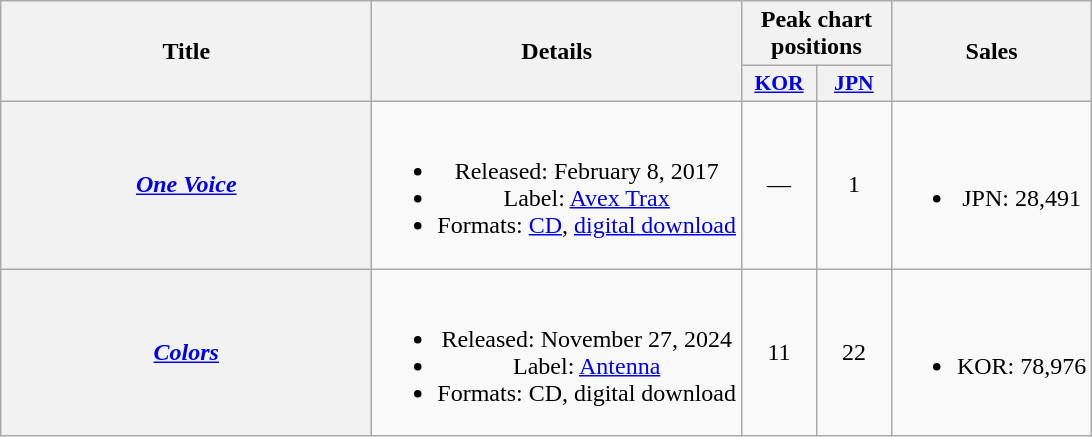<table class="wikitable plainrowheaders" style="text-align:center;">
<tr>
<th scope=col rowspan="2" style="width:15em;">Title</th>
<th scope=col rowspan="2">Details</th>
<th scope=col colspan="2">Peak chart positions</th>
<th scope=col rowspan="2">Sales</th>
</tr>
<tr>
<th style="width:3em;font-size:90%;"><a href='#'>KOR</a><br></th>
<th style="width:3em;font-size:90%;"><a href='#'>JPN</a><br></th>
</tr>
<tr>
<th scope=row><em><a href='#'>One Voice</a></em></th>
<td><br><ul><li>Released: February 8, 2017 </li><li>Label: <a href='#'>Avex Trax</a></li><li>Formats: <a href='#'>CD</a>, <a href='#'>digital download</a></li></ul></td>
<td>—</td>
<td>1</td>
<td><br><ul><li>JPN: 28,491</li></ul></td>
</tr>
<tr>
<th scope=row><em><a href='#'>Colors</a></em></th>
<td><br><ul><li>Released: November 27, 2024 </li><li>Label: <a href='#'>Antenna</a></li><li>Formats: CD, digital download</li></ul></td>
<td>11</td>
<td>22</td>
<td><br><ul><li>KOR: 78,976</li></ul></td>
</tr>
</table>
